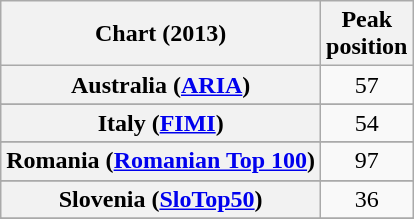<table class="wikitable sortable plainrowheaders">
<tr>
<th>Chart (2013)</th>
<th>Peak<br>position</th>
</tr>
<tr>
<th scope="row">Australia (<a href='#'>ARIA</a>)</th>
<td style="text-align:center;">57</td>
</tr>
<tr>
</tr>
<tr>
</tr>
<tr>
</tr>
<tr>
</tr>
<tr>
</tr>
<tr>
</tr>
<tr>
</tr>
<tr>
</tr>
<tr>
</tr>
<tr>
<th scope="row">Italy (<a href='#'>FIMI</a>)</th>
<td style="text-align:center;">54</td>
</tr>
<tr>
</tr>
<tr>
</tr>
<tr>
</tr>
<tr>
<th scope="row">Romania (<a href='#'>Romanian Top 100</a>)</th>
<td style="text-align:center;">97</td>
</tr>
<tr>
</tr>
<tr>
<th scope="row">Slovenia (<a href='#'>SloTop50</a>)</th>
<td align=center>36</td>
</tr>
<tr>
</tr>
<tr>
</tr>
<tr>
</tr>
<tr>
</tr>
<tr>
</tr>
<tr>
</tr>
<tr>
</tr>
<tr>
</tr>
<tr>
</tr>
</table>
